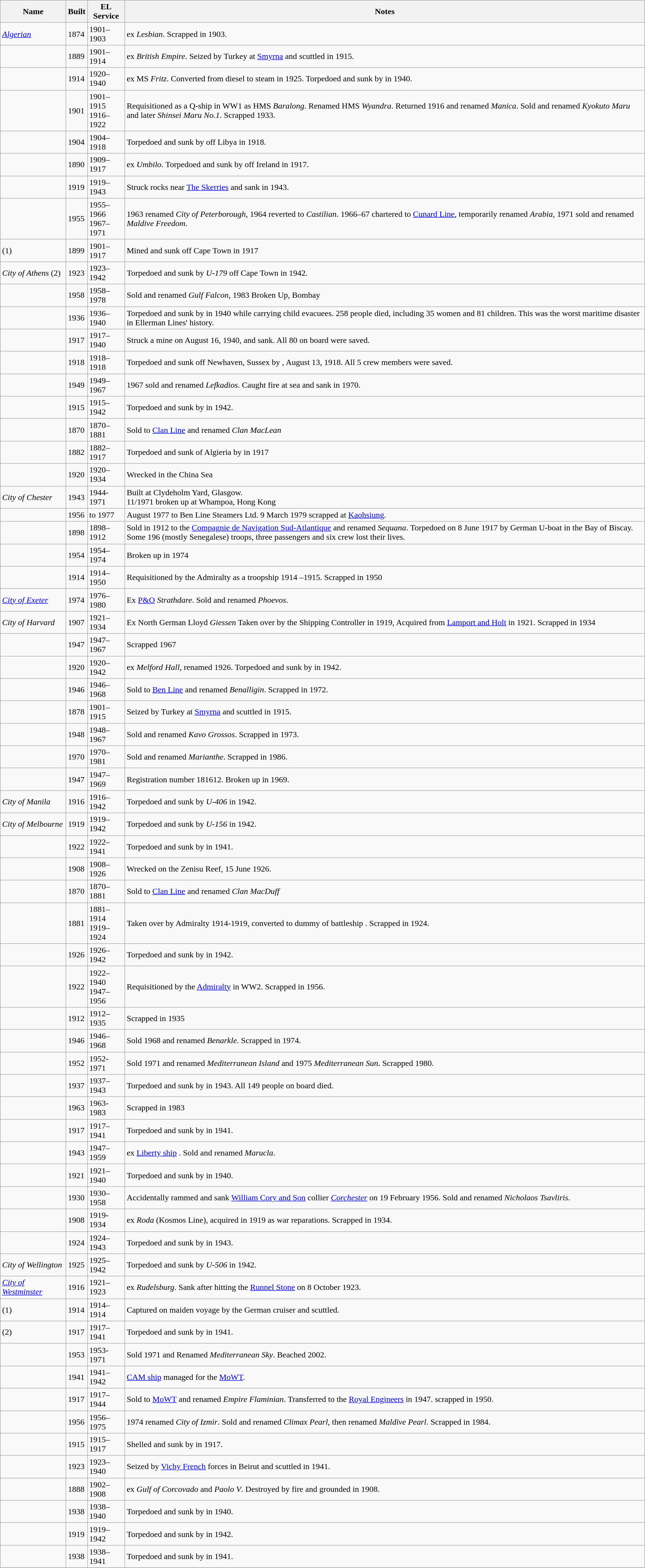<table class="wikitable">
<tr>
<th width=120px>Name</th>
<th>Built</th>
<th width=65px>EL Service</th>
<th>Notes</th>
</tr>
<tr>
<td><a href='#'><em>Algerian</em></a></td>
<td>1874</td>
<td>1901–1903</td>
<td>ex <em>Lesbian</em>. Scrapped in 1903.</td>
</tr>
<tr>
<td></td>
<td>1889</td>
<td>1901–1914</td>
<td>ex <em>British Empire</em>. Seized by Turkey at <a href='#'>Smyrna</a> and scuttled in 1915.</td>
</tr>
<tr>
<td></td>
<td>1914</td>
<td>1920–1940</td>
<td>ex MS <em>Fritz</em>. Converted from diesel to steam in 1925. Torpedoed and sunk by  in 1940.</td>
</tr>
<tr>
<td></td>
<td>1901</td>
<td>1901–1915<br>1916–1922</td>
<td>Requisitioned as a Q-ship in WW1 as HMS <em>Baralong</em>. Renamed HMS <em>Wyandra</em>. Returned 1916 and renamed <em>Manica</em>. Sold and renamed <em>Kyokuto Maru</em> and later <em>Shinsei Maru No.1</em>. Scrapped 1933.</td>
</tr>
<tr>
<td></td>
<td>1904</td>
<td>1904–1918</td>
<td>Torpedoed and sunk by  off Libya in 1918.</td>
</tr>
<tr>
<td></td>
<td>1890</td>
<td>1909–1917</td>
<td>ex <em>Umbilo</em>. Torpedoed and sunk by  off Ireland in 1917.</td>
</tr>
<tr>
<td></td>
<td>1919</td>
<td>1919–1943</td>
<td>Struck rocks near <a href='#'>The Skerries</a> and sank in 1943.</td>
</tr>
<tr>
<td></td>
<td>1955</td>
<td>1955–1966<br>1967–1971</td>
<td>1963 renamed <em>City of Peterborough</em>, 1964 reverted to <em>Castilian</em>. 1966–67 chartered to <a href='#'>Cunard Line</a>, temporarily renamed <em>Arabia</em>, 1971 sold and renamed <em>Maldive Freedom</em>.</td>
</tr>
<tr>
<td> (1)</td>
<td>1899</td>
<td>1901–1917</td>
<td>Mined and sunk off Cape Town in 1917</td>
</tr>
<tr>
<td><em>City of Athens</em> (2)</td>
<td>1923</td>
<td>1923–1942</td>
<td>Torpedoed and sunk by <em>U-179</em> off Cape Town in 1942.</td>
</tr>
<tr>
<td></td>
<td>1958</td>
<td>1958–1978</td>
<td>Sold and renamed <em>Gulf Falcon</em>, 1983 Broken Up, Bombay</td>
</tr>
<tr>
<td></td>
<td>1936</td>
<td>1936–1940</td>
<td>Torpedoed and sunk by  in 1940 while carrying child evacuees. 258 people died, including 35 women and 81 children. This was the worst maritime disaster in Ellerman Lines' history.</td>
</tr>
<tr>
<td></td>
<td>1917</td>
<td>1917–1940</td>
<td>Struck a mine on August 16, 1940, and sank. All 80 on board were saved.</td>
</tr>
<tr>
<td></td>
<td>1918</td>
<td>1918–1918</td>
<td>Torpedoed and sunk off Newhaven, Sussex by , August 13, 1918. All 5 crew members were saved.</td>
</tr>
<tr>
<td></td>
<td>1949</td>
<td>1949–1967</td>
<td>1967 sold and renamed <em>Lefkadios</em>. Caught fire at sea and sank in 1970.</td>
</tr>
<tr>
<td></td>
<td>1915</td>
<td>1915–1942</td>
<td>Torpedoed and sunk by  in 1942.</td>
</tr>
<tr>
<td></td>
<td>1870</td>
<td>1870–1881</td>
<td>Sold to <a href='#'>Clan Line</a> and renamed <em>Clan MacLean</em></td>
</tr>
<tr>
<td></td>
<td>1882</td>
<td>1882–1917</td>
<td>Torpedoed and sunk of Algieria by  in 1917</td>
</tr>
<tr>
<td></td>
<td>1920</td>
<td>1920–1934</td>
<td>Wrecked in the China Sea</td>
</tr>
<tr>
<td><em>City of Chester</em></td>
<td>1943</td>
<td>1944-1971</td>
<td>Built at Clydeholm Yard, Glasgow.<br>11/1971 broken up at Whampoa, Hong Kong</td>
</tr>
<tr>
<td></td>
<td>1956</td>
<td>to 1977</td>
<td>August 1977 to Ben Line Steamers Ltd. 9 March 1979 scrapped at <a href='#'>Kaohsiung</a>.</td>
</tr>
<tr>
<td></td>
<td>1898</td>
<td>1898–1912</td>
<td>Sold in 1912 to the <a href='#'>Compagnie de Navigation Sud-Atlantique</a> and renamed <em>Sequana</em>. Torpedoed on 8 June 1917 by German U-boat  in the Bay of Biscay. Some 196 (mostly Senegalese) troops, three passengers and six crew lost their lives.</td>
</tr>
<tr>
<td></td>
<td>1954</td>
<td>1954–1974</td>
<td>Broken up in 1974</td>
</tr>
<tr>
<td></td>
<td>1914</td>
<td>1914–1950</td>
<td>Requisitioned by the Admiralty as a troopship 1914 –1915. Scrapped in 1950</td>
</tr>
<tr>
<td><a href='#'><em>City of Exeter</em></a></td>
<td>1974</td>
<td>1976–1980</td>
<td>Ex <a href='#'>P&O</a> <em>Strathdare</em>. Sold and renamed <em>Phoevos</em>.</td>
</tr>
<tr>
<td><em>City of Harvard</em></td>
<td>1907</td>
<td>1921–1934</td>
<td>Ex North German Lloyd <em>Giessen</em> Taken over by the Shipping Controller in 1919, Acquired from <a href='#'>Lamport and Holt</a> in 1921. Scrapped in 1934</td>
</tr>
<tr>
<td></td>
<td>1947</td>
<td>1947–1967</td>
<td>Scrapped 1967</td>
</tr>
<tr>
<td></td>
<td>1920</td>
<td>1920–1942</td>
<td>ex <em>Melford Hall</em>, renamed 1926. Torpedoed and sunk by  in 1942.</td>
</tr>
<tr>
<td></td>
<td>1946</td>
<td>1946–1968</td>
<td>Sold to <a href='#'>Ben Line</a> and renamed <em>Benalligin</em>. Scrapped in 1972.</td>
</tr>
<tr>
<td></td>
<td>1878</td>
<td>1901–1915</td>
<td>Seized by Turkey at <a href='#'>Smyrna</a> and scuttled in 1915.</td>
</tr>
<tr>
<td></td>
<td>1948</td>
<td>1948–1967</td>
<td>Sold and renamed <em>Kavo Grossos</em>. Scrapped in 1973.</td>
</tr>
<tr>
<td></td>
<td>1970</td>
<td>1970–1981</td>
<td>Sold and renamed <em>Marianthe</em>. Scrapped in 1986.</td>
</tr>
<tr>
<td></td>
<td>1947</td>
<td>1947–1969</td>
<td>Registration number 181612. Broken up in 1969.</td>
</tr>
<tr>
<td><em>City of Manila</em></td>
<td>1916</td>
<td>1916–1942</td>
<td>Torpedoed and sunk by <em>U-406</em> in 1942.</td>
</tr>
<tr>
<td><em>City of Melbourne</em></td>
<td>1919</td>
<td>1919–1942</td>
<td>Torpedoed and sunk by <em>U-156</em> in 1942.</td>
</tr>
<tr>
<td></td>
<td>1922</td>
<td>1922–1941</td>
<td>Torpedoed and sunk by  in 1941.</td>
</tr>
<tr>
<td></td>
<td>1908</td>
<td>1908–1926</td>
<td>Wrecked on the Zenisu Reef, 15 June 1926.</td>
</tr>
<tr>
<td></td>
<td>1870</td>
<td>1870–1881</td>
<td>Sold to <a href='#'>Clan Line</a> and renamed <em>Clan MacDuff</em></td>
</tr>
<tr>
<td></td>
<td>1881</td>
<td>1881–1914<br>1919–1924</td>
<td>Taken over by Admiralty 1914-1919, converted to dummy of battleship . Scrapped in 1924.</td>
</tr>
<tr>
<td></td>
<td>1926</td>
<td>1926–1942</td>
<td>Torpedoed and sunk by  in 1942.</td>
</tr>
<tr>
<td></td>
<td>1922</td>
<td>1922–1940<br>1947–1956</td>
<td>Requisitioned by the <a href='#'>Admiralty</a> in WW2. Scrapped in 1956.</td>
</tr>
<tr>
<td></td>
<td>1912</td>
<td>1912–1935</td>
<td>Scrapped in 1935</td>
</tr>
<tr>
<td></td>
<td>1946</td>
<td>1946–1968</td>
<td>Sold 1968 and renamed <em>Benarkle</em>. Scrapped in 1974.</td>
</tr>
<tr>
<td></td>
<td>1952</td>
<td>1952-1971</td>
<td>Sold 1971 and renamed <em>Mediterranean Island</em> and 1975 <em>Mediterranean Sun</em>. Scrapped 1980.</td>
</tr>
<tr>
<td></td>
<td>1937</td>
<td>1937–1943</td>
<td>Torpedoed and sunk by  in 1943. All 149 people on board died.</td>
</tr>
<tr>
<td></td>
<td>1963</td>
<td>1963-1983</td>
<td>Scrapped in 1983</td>
</tr>
<tr>
<td></td>
<td>1917</td>
<td>1917–1941</td>
<td>Torpedoed and sunk by  in 1941.</td>
</tr>
<tr>
<td></td>
<td>1943</td>
<td>1947–1959</td>
<td>ex <a href='#'>Liberty ship</a> . Sold and renamed <em>Marucla</em>.</td>
</tr>
<tr>
<td></td>
<td>1921</td>
<td>1921–1940</td>
<td>Torpedoed and sunk by  in 1940.</td>
</tr>
<tr>
<td></td>
<td>1930</td>
<td>1930–1958</td>
<td>Accidentally rammed and sank <a href='#'>William Cory and Son</a> collier <a href='#'><em>Corchester</em></a> on 19 February 1956. Sold and renamed <em>Nicholaos Tsavliris</em>.</td>
</tr>
<tr>
<td></td>
<td>1908</td>
<td>1919-1934</td>
<td>ex <em>Roda</em> (Kosmos Line), acquired in 1919 as war reparations. Scrapped in 1934.</td>
</tr>
<tr>
<td></td>
<td>1924</td>
<td>1924–1943</td>
<td>Torpedoed and sunk by  in 1943.</td>
</tr>
<tr>
<td><em>City of Wellington</em></td>
<td>1925</td>
<td>1925–1942</td>
<td>Torpedoed and sunk by <em>U-506</em> in 1942.</td>
</tr>
<tr>
<td><em><a href='#'>City of Westminster</a></em></td>
<td>1916</td>
<td>1921–1923</td>
<td>ex <em>Rudelsburg</em>. Sank after hitting the <a href='#'>Runnel Stone</a> on 8 October 1923.</td>
</tr>
<tr>
<td> (1)</td>
<td>1914</td>
<td>1914–1914</td>
<td>Captured on maiden voyage by the German cruiser  and scuttled.</td>
</tr>
<tr>
<td> (2)</td>
<td>1917</td>
<td>1917–1941</td>
<td>Torpedoed and sunk by  in 1941.</td>
</tr>
<tr>
<td></td>
<td>1953</td>
<td>1953-1971</td>
<td>Sold 1971 and Renamed <em>Mediterranean Sky</em>. Beached 2002.</td>
</tr>
<tr>
<td></td>
<td>1941</td>
<td>1941–1942</td>
<td><a href='#'>CAM ship</a> managed for the <a href='#'>MoWT</a>.</td>
</tr>
<tr>
<td></td>
<td>1917</td>
<td>1917–1944</td>
<td>Sold to <a href='#'>MoWT</a> and renamed <em>Empire Flaminian</em>. Transferred to the <a href='#'>Royal Engineers</a> in 1947. scrapped in 1950.</td>
</tr>
<tr>
<td></td>
<td>1956</td>
<td>1956–1975</td>
<td>1974 renamed <em>City of Izmir</em>. Sold and renamed <em>Climax Pearl</em>, then renamed <em>Maldive Pearl</em>. Scrapped in 1984.</td>
</tr>
<tr>
<td></td>
<td>1915</td>
<td>1915–1917</td>
<td>Shelled and sunk by  in 1917.</td>
</tr>
<tr>
<td></td>
<td>1923</td>
<td>1923–1940</td>
<td>Seized by <a href='#'>Vichy French</a> forces in Beirut and scuttled in 1941.</td>
</tr>
<tr>
<td></td>
<td>1888</td>
<td>1902–1908</td>
<td>ex <em>Gulf of Corcovado</em> and <em>Paolo V</em>. Destroyed by fire and grounded in 1908.</td>
</tr>
<tr>
<td></td>
<td>1938</td>
<td>1938–1940</td>
<td>Torpedoed and sunk by  in 1940.</td>
</tr>
<tr>
<td></td>
<td>1919</td>
<td>1919–1942</td>
<td>Torpedoed and sunk by  in 1942.</td>
</tr>
<tr>
<td></td>
<td>1938</td>
<td>1938–1941</td>
<td>Torpedoed and sunk by  in 1941.</td>
</tr>
<tr>
</tr>
</table>
